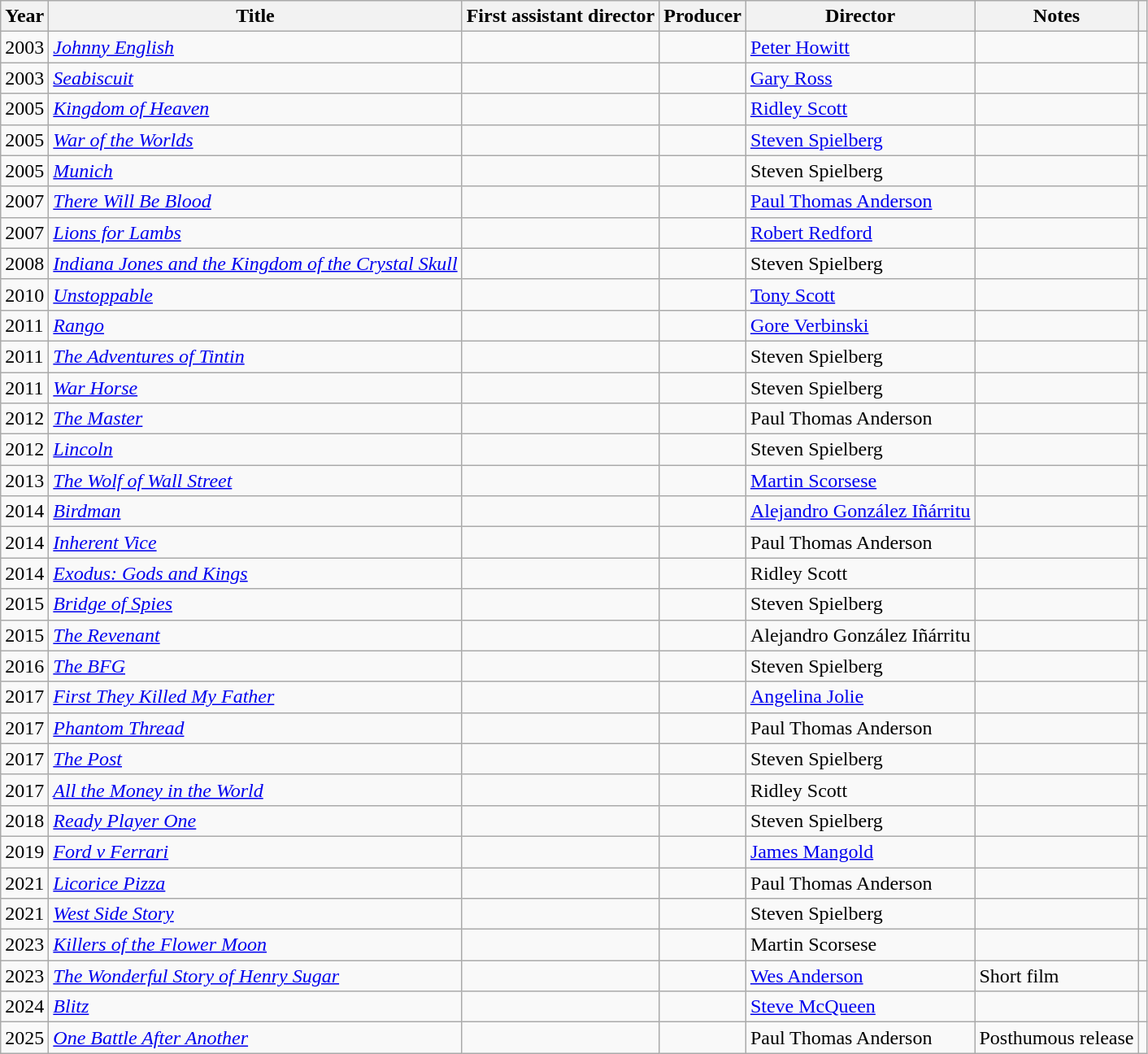<table class="wikitable">
<tr>
<th>Year</th>
<th>Title</th>
<th>First assistant director</th>
<th>Producer</th>
<th>Director</th>
<th>Notes</th>
<th scope=col class="unsortable"></th>
</tr>
<tr>
<td>2003</td>
<td><em><a href='#'>Johnny English</a></em></td>
<td></td>
<td></td>
<td><a href='#'>Peter Howitt</a></td>
<td></td>
<td></td>
</tr>
<tr>
<td>2003</td>
<td><em><a href='#'>Seabiscuit</a></em></td>
<td></td>
<td></td>
<td><a href='#'>Gary Ross</a></td>
<td></td>
<td></td>
</tr>
<tr>
<td>2005</td>
<td><em><a href='#'>Kingdom of Heaven</a></em></td>
<td></td>
<td></td>
<td><a href='#'>Ridley Scott</a></td>
<td></td>
<td></td>
</tr>
<tr>
<td>2005</td>
<td><em><a href='#'>War of the Worlds</a></em></td>
<td></td>
<td></td>
<td><a href='#'>Steven Spielberg</a></td>
<td></td>
<td></td>
</tr>
<tr>
<td>2005</td>
<td><em><a href='#'>Munich</a></em></td>
<td></td>
<td></td>
<td>Steven Spielberg</td>
<td></td>
<td></td>
</tr>
<tr>
<td>2007</td>
<td><em><a href='#'>There Will Be Blood</a></em></td>
<td></td>
<td></td>
<td><a href='#'>Paul Thomas Anderson</a></td>
<td></td>
<td></td>
</tr>
<tr>
<td>2007</td>
<td><em><a href='#'>Lions for Lambs</a></em></td>
<td></td>
<td></td>
<td><a href='#'>Robert Redford</a></td>
<td></td>
<td></td>
</tr>
<tr>
<td>2008</td>
<td><em><a href='#'>Indiana Jones and the Kingdom of the Crystal Skull</a></em></td>
<td></td>
<td></td>
<td>Steven Spielberg</td>
<td></td>
<td></td>
</tr>
<tr>
<td>2010</td>
<td><em><a href='#'>Unstoppable</a></em></td>
<td></td>
<td></td>
<td><a href='#'>Tony Scott</a></td>
<td></td>
<td></td>
</tr>
<tr>
<td>2011</td>
<td><em><a href='#'>Rango</a></em></td>
<td></td>
<td></td>
<td><a href='#'>Gore Verbinski</a></td>
<td></td>
<td></td>
</tr>
<tr>
<td>2011</td>
<td><em><a href='#'>The Adventures of Tintin</a></em></td>
<td></td>
<td></td>
<td>Steven Spielberg</td>
<td></td>
<td></td>
</tr>
<tr>
<td>2011</td>
<td><em><a href='#'>War Horse</a></em></td>
<td></td>
<td></td>
<td>Steven Spielberg</td>
<td></td>
<td></td>
</tr>
<tr>
<td>2012</td>
<td><em><a href='#'>The Master</a></em></td>
<td></td>
<td></td>
<td>Paul Thomas Anderson</td>
<td></td>
<td></td>
</tr>
<tr>
<td>2012</td>
<td><em><a href='#'>Lincoln</a></em></td>
<td></td>
<td></td>
<td>Steven Spielberg</td>
<td></td>
<td></td>
</tr>
<tr>
<td>2013</td>
<td><em><a href='#'>The Wolf of Wall Street</a></em></td>
<td></td>
<td></td>
<td><a href='#'>Martin Scorsese</a></td>
<td></td>
<td></td>
</tr>
<tr>
<td>2014</td>
<td><em><a href='#'>Birdman</a></em></td>
<td></td>
<td></td>
<td><a href='#'>Alejandro González Iñárritu</a></td>
<td></td>
<td></td>
</tr>
<tr>
<td>2014</td>
<td><em><a href='#'>Inherent Vice</a></em></td>
<td></td>
<td></td>
<td>Paul Thomas Anderson</td>
<td></td>
<td></td>
</tr>
<tr>
<td>2014</td>
<td><em><a href='#'>Exodus: Gods and Kings</a></em></td>
<td></td>
<td></td>
<td>Ridley Scott</td>
<td></td>
<td></td>
</tr>
<tr>
<td>2015</td>
<td><em><a href='#'>Bridge of Spies</a></em></td>
<td></td>
<td></td>
<td>Steven Spielberg</td>
<td></td>
<td></td>
</tr>
<tr>
<td>2015</td>
<td><em><a href='#'>The Revenant</a></em></td>
<td></td>
<td></td>
<td>Alejandro González Iñárritu</td>
<td></td>
<td></td>
</tr>
<tr>
<td>2016</td>
<td><em><a href='#'>The BFG</a></em></td>
<td></td>
<td></td>
<td>Steven Spielberg</td>
<td></td>
<td></td>
</tr>
<tr>
<td>2017</td>
<td><em><a href='#'>First They Killed My Father</a></em></td>
<td></td>
<td></td>
<td><a href='#'>Angelina Jolie</a></td>
<td></td>
<td></td>
</tr>
<tr>
<td>2017</td>
<td><em><a href='#'>Phantom Thread</a></em></td>
<td></td>
<td></td>
<td>Paul Thomas Anderson</td>
<td></td>
<td></td>
</tr>
<tr>
<td>2017</td>
<td><em><a href='#'>The Post</a></em></td>
<td></td>
<td></td>
<td>Steven Spielberg</td>
<td></td>
<td></td>
</tr>
<tr>
<td>2017</td>
<td><em><a href='#'>All the Money in the World</a></em></td>
<td></td>
<td></td>
<td>Ridley Scott</td>
<td></td>
<td></td>
</tr>
<tr>
<td>2018</td>
<td><em><a href='#'>Ready Player One</a></em></td>
<td></td>
<td></td>
<td>Steven Spielberg</td>
<td></td>
<td></td>
</tr>
<tr>
<td>2019</td>
<td><em><a href='#'>Ford v Ferrari</a></em></td>
<td></td>
<td></td>
<td><a href='#'>James Mangold</a></td>
<td></td>
<td></td>
</tr>
<tr>
<td>2021</td>
<td><em><a href='#'>Licorice Pizza</a></em></td>
<td></td>
<td></td>
<td>Paul Thomas Anderson</td>
<td></td>
<td></td>
</tr>
<tr>
<td>2021</td>
<td><em><a href='#'>West Side Story</a></em></td>
<td></td>
<td></td>
<td>Steven Spielberg</td>
<td></td>
<td></td>
</tr>
<tr>
<td>2023</td>
<td><em><a href='#'>Killers of the Flower Moon</a></em></td>
<td></td>
<td></td>
<td>Martin Scorsese</td>
<td></td>
<td></td>
</tr>
<tr>
<td>2023</td>
<td><em><a href='#'>The Wonderful Story of Henry Sugar</a></em></td>
<td></td>
<td></td>
<td><a href='#'>Wes Anderson</a></td>
<td>Short film</td>
<td></td>
</tr>
<tr>
<td>2024</td>
<td><em><a href='#'>Blitz</a></em></td>
<td></td>
<td></td>
<td><a href='#'>Steve McQueen</a></td>
<td></td>
<td></td>
</tr>
<tr>
<td>2025</td>
<td><em><a href='#'>One Battle After Another</a></em></td>
<td></td>
<td></td>
<td>Paul Thomas Anderson</td>
<td>Posthumous release</td>
<td></td>
</tr>
</table>
